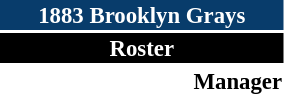<table class="toccolours" style="font-size: 95%;">
<tr>
<th colspan="10" style="background-color: #083c6b; color: white; text-align: center;">1883 Brooklyn Grays</th>
</tr>
<tr>
<td colspan="10" style="background-color: black; color: white; text-align: center;"><strong>Roster</strong></td>
</tr>
<tr>
<td width="25px"></td>
<td valign="top"><br>












</td>
<td width="25px"></td>
<td valign="top"><br>










</td>
<td width="25px"></td>
<td valign="top"><br>



</td>
<td width="25px"></td>
<td valign="top"><strong>Manager</strong><br></td>
</tr>
</table>
